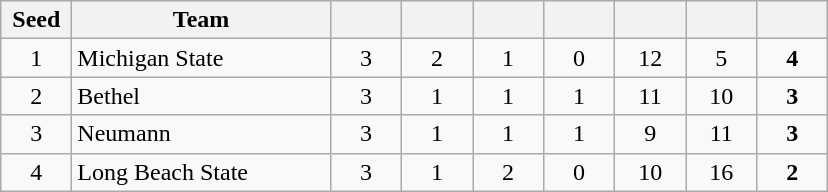<table class="wikitable" style="text-align:center;">
<tr>
<th width=40>Seed</th>
<th width=165>Team</th>
<th width=40></th>
<th width=40></th>
<th width=40></th>
<th width=40></th>
<th width=40></th>
<th width=40></th>
<th width=40></th>
</tr>
<tr>
<td>1</td>
<td style="text-align:left;">Michigan State</td>
<td>3</td>
<td>2</td>
<td>1</td>
<td>0</td>
<td>12</td>
<td>5</td>
<td><strong>4</strong></td>
</tr>
<tr>
<td>2</td>
<td style="text-align:left;">Bethel</td>
<td>3</td>
<td>1</td>
<td>1</td>
<td>1</td>
<td>11</td>
<td>10</td>
<td><strong>3</strong></td>
</tr>
<tr>
<td>3</td>
<td style="text-align:left;">Neumann</td>
<td>3</td>
<td>1</td>
<td>1</td>
<td>1</td>
<td>9</td>
<td>11</td>
<td><strong>3</strong></td>
</tr>
<tr>
<td>4</td>
<td style="text-align:left;">Long Beach State</td>
<td>3</td>
<td>1</td>
<td>2</td>
<td>0</td>
<td>10</td>
<td>16</td>
<td><strong>2</strong></td>
</tr>
</table>
